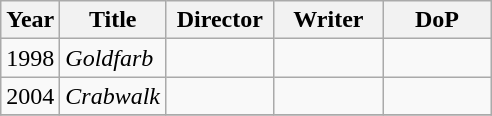<table class="wikitable">
<tr>
<th>Year</th>
<th>Title</th>
<th width=65>Director</th>
<th width=65>Writer</th>
<th width=65>DoP</th>
</tr>
<tr>
<td>1998</td>
<td><em>Goldfarb</em></td>
<td></td>
<td></td>
<td></td>
</tr>
<tr>
<td>2004</td>
<td><em>Crabwalk</em></td>
<td></td>
<td></td>
<td></td>
</tr>
<tr>
</tr>
</table>
